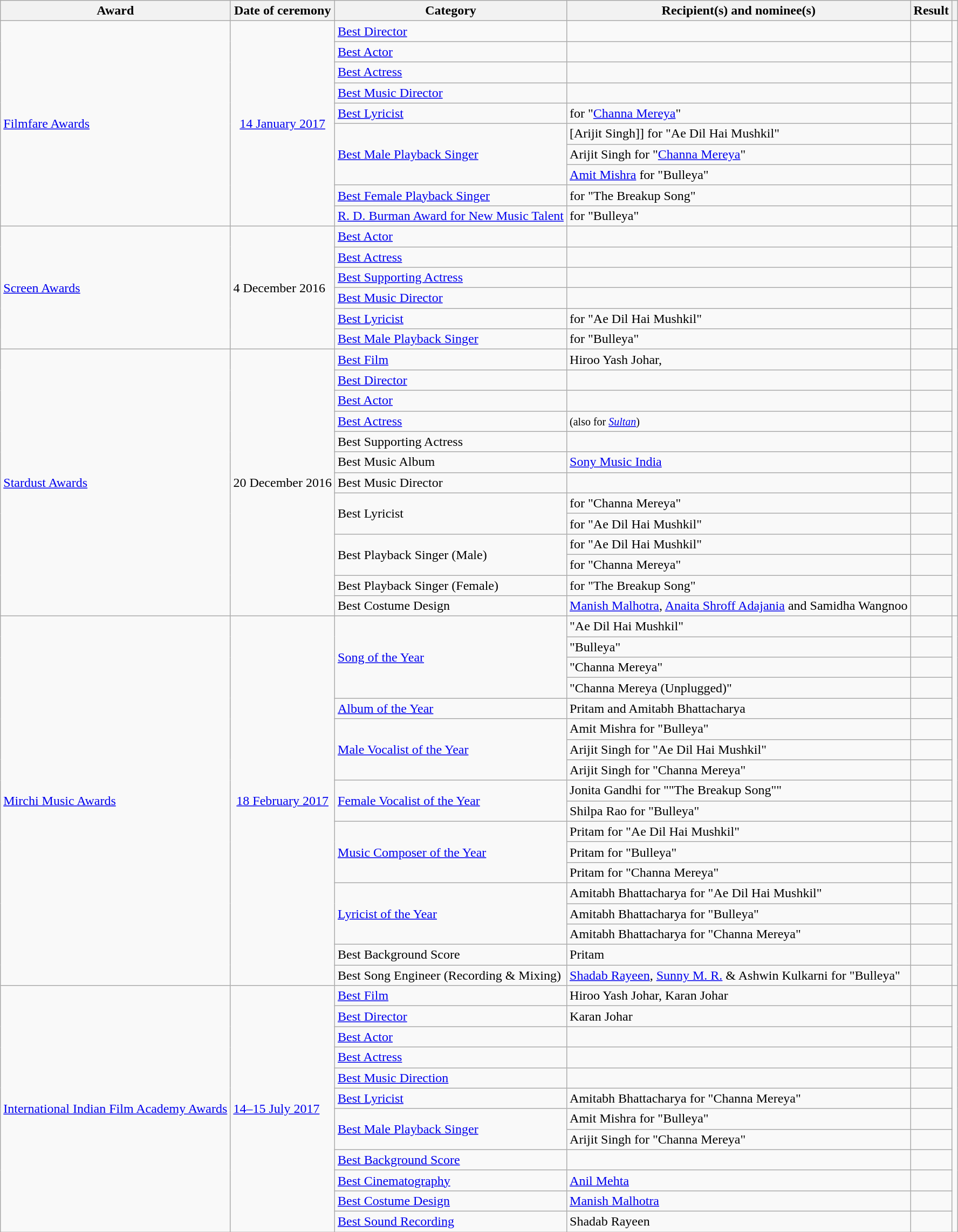<table class="wikitable plainrowheaders sortable">
<tr>
<th scope="col">Award</th>
<th scope="col">Date of ceremony</th>
<th scope="col">Category</th>
<th scope="col">Recipient(s) and nominee(s)</th>
<th scope="col">Result</th>
<th scope="col" class="unsortable"></th>
</tr>
<tr>
<td rowspan="10" scope="row"><a href='#'>Filmfare Awards</a></td>
<td rowspan="10" style="text-align:center;"><a href='#'>14 January 2017</a></td>
<td><a href='#'>Best Director</a></td>
<td></td>
<td></td>
<td rowspan="10"></td>
</tr>
<tr>
<td><a href='#'>Best Actor</a></td>
<td></td>
<td></td>
</tr>
<tr>
<td><a href='#'>Best Actress</a></td>
<td></td>
<td></td>
</tr>
<tr>
<td><a href='#'>Best Music Director</a></td>
<td></td>
<td></td>
</tr>
<tr>
<td><a href='#'>Best Lyricist</a></td>
<td> for "<a href='#'>Channa Mereya</a>"</td>
<td></td>
</tr>
<tr>
<td rowspan="3"><a href='#'>Best Male Playback Singer</a></td>
<td>[Arijit Singh]] for "Ae Dil Hai Mushkil"</td>
<td></td>
</tr>
<tr>
<td>Arijit Singh for "<a href='#'>Channa Mereya</a>"</td>
<td></td>
</tr>
<tr>
<td><a href='#'>Amit Mishra</a> for "Bulleya"</td>
<td></td>
</tr>
<tr>
<td><a href='#'>Best Female Playback Singer</a></td>
<td> for "The Breakup Song"</td>
<td></td>
</tr>
<tr>
<td><a href='#'>R. D. Burman Award for New Music Talent</a></td>
<td> for "Bulleya"</td>
<td></td>
</tr>
<tr>
<td rowspan="6"><a href='#'>Screen Awards</a></td>
<td rowspan="6">4 December 2016</td>
<td><a href='#'>Best Actor</a></td>
<td></td>
<td></td>
<td rowspan="6"></td>
</tr>
<tr>
<td><a href='#'>Best Actress</a></td>
<td></td>
<td></td>
</tr>
<tr>
<td><a href='#'>Best Supporting Actress</a></td>
<td></td>
<td></td>
</tr>
<tr>
<td><a href='#'>Best Music Director</a></td>
<td></td>
<td></td>
</tr>
<tr>
<td><a href='#'>Best Lyricist</a></td>
<td> for "Ae Dil Hai Mushkil"</td>
<td></td>
</tr>
<tr>
<td><a href='#'>Best Male Playback Singer</a></td>
<td> for "Bulleya"</td>
<td></td>
</tr>
<tr>
<td rowspan="13" scope="row"><a href='#'>Stardust Awards</a></td>
<td rowspan="13" style="text-align:center;">20 December 2016</td>
<td><a href='#'>Best Film</a></td>
<td>Hiroo Yash Johar, </td>
<td></td>
<td rowspan="13" style="text-align:center;"></td>
</tr>
<tr>
<td><a href='#'>Best Director</a></td>
<td></td>
<td></td>
</tr>
<tr>
<td><a href='#'>Best Actor</a></td>
<td></td>
<td></td>
</tr>
<tr>
<td><a href='#'>Best Actress</a></td>
<td> <small>(also for <em><a href='#'>Sultan</a></em>)</small></td>
<td></td>
</tr>
<tr>
<td>Best Supporting Actress</td>
<td></td>
<td></td>
</tr>
<tr>
<td>Best Music Album</td>
<td><a href='#'>Sony Music India</a></td>
<td></td>
</tr>
<tr>
<td>Best Music Director</td>
<td></td>
<td></td>
</tr>
<tr>
<td rowspan="2">Best Lyricist</td>
<td> for "Channa Mereya"</td>
<td></td>
</tr>
<tr>
<td> for "Ae Dil Hai Mushkil"</td>
<td></td>
</tr>
<tr>
<td rowspan="2">Best Playback Singer (Male)</td>
<td> for "Ae Dil Hai Mushkil"</td>
<td></td>
</tr>
<tr>
<td> for "Channa Mereya"</td>
<td></td>
</tr>
<tr>
<td>Best Playback Singer (Female)</td>
<td> for "The Breakup Song"</td>
<td></td>
</tr>
<tr>
<td>Best Costume Design</td>
<td><a href='#'>Manish Malhotra</a>, <a href='#'>Anaita Shroff Adajania</a> and Samidha Wangnoo</td>
<td></td>
</tr>
<tr>
<td rowspan="18" scope="row"><a href='#'>Mirchi Music Awards</a></td>
<td rowspan="18" style="text-align:center;"><a href='#'>18 February 2017</a></td>
<td rowspan="4"><a href='#'>Song of the Year</a></td>
<td>"Ae Dil Hai Mushkil"</td>
<td></td>
<td rowspan="18" style="text-align:center;"></td>
</tr>
<tr>
<td>"Bulleya"</td>
<td></td>
</tr>
<tr>
<td>"Channa Mereya"</td>
<td></td>
</tr>
<tr>
<td>"Channa Mereya (Unplugged)"</td>
<td></td>
</tr>
<tr>
<td><a href='#'>Album of the Year</a></td>
<td>Pritam and Amitabh Bhattacharya</td>
<td></td>
</tr>
<tr>
<td rowspan="3"><a href='#'>Male Vocalist of the Year</a></td>
<td>Amit Mishra for "Bulleya"</td>
<td></td>
</tr>
<tr>
<td>Arijit Singh for "Ae Dil Hai Mushkil"</td>
<td></td>
</tr>
<tr>
<td>Arijit Singh for "Channa Mereya"</td>
<td></td>
</tr>
<tr>
<td rowspan="2"><a href='#'>Female Vocalist of the Year</a></td>
<td>Jonita Gandhi for ""The Breakup Song""</td>
<td></td>
</tr>
<tr>
<td>Shilpa Rao for "Bulleya"</td>
<td></td>
</tr>
<tr>
<td rowspan="3"><a href='#'>Music Composer of the Year</a></td>
<td>Pritam for "Ae Dil Hai Mushkil"</td>
<td></td>
</tr>
<tr>
<td>Pritam for "Bulleya"</td>
<td></td>
</tr>
<tr>
<td>Pritam for "Channa Mereya"</td>
<td></td>
</tr>
<tr>
<td rowspan="3"><a href='#'>Lyricist of the Year</a></td>
<td>Amitabh Bhattacharya for "Ae Dil Hai Mushkil"</td>
<td></td>
</tr>
<tr>
<td>Amitabh Bhattacharya for "Bulleya"</td>
<td></td>
</tr>
<tr>
<td>Amitabh Bhattacharya for "Channa Mereya"</td>
<td></td>
</tr>
<tr>
<td>Best Background Score</td>
<td>Pritam</td>
<td></td>
</tr>
<tr>
<td>Best Song Engineer (Recording & Mixing)</td>
<td><a href='#'>Shadab Rayeen</a>, <a href='#'>Sunny M. R.</a> & Ashwin Kulkarni for "Bulleya"</td>
<td></td>
</tr>
<tr>
<td rowspan="12"><a href='#'>International Indian Film Academy Awards</a></td>
<td rowspan="12"><a href='#'>14–15 July 2017</a></td>
<td><a href='#'>Best Film</a></td>
<td>Hiroo Yash Johar, Karan Johar</td>
<td></td>
<td rowspan="12" style="text-align:center;"></td>
</tr>
<tr>
<td><a href='#'>Best Director</a></td>
<td>Karan Johar</td>
<td></td>
</tr>
<tr>
<td><a href='#'>Best Actor</a></td>
<td></td>
<td></td>
</tr>
<tr>
<td><a href='#'>Best Actress</a></td>
<td></td>
<td></td>
</tr>
<tr>
<td><a href='#'>Best Music Direction</a></td>
<td></td>
<td></td>
</tr>
<tr>
<td><a href='#'>Best Lyricist</a></td>
<td>Amitabh Bhattacharya for "Channa Mereya"</td>
<td></td>
</tr>
<tr>
<td rowspan="2"><a href='#'>Best Male Playback Singer</a></td>
<td>Amit Mishra for "Bulleya"</td>
<td></td>
</tr>
<tr>
<td>Arijit Singh for "Channa Mereya"</td>
<td></td>
</tr>
<tr>
<td><a href='#'>Best Background Score</a></td>
<td></td>
<td></td>
</tr>
<tr>
<td><a href='#'>Best Cinematography</a></td>
<td><a href='#'>Anil Mehta</a></td>
<td></td>
</tr>
<tr>
<td><a href='#'>Best Costume Design</a></td>
<td><a href='#'>Manish Malhotra</a></td>
<td></td>
</tr>
<tr>
<td><a href='#'>Best Sound Recording</a></td>
<td>Shadab Rayeen</td>
<td></td>
</tr>
</table>
